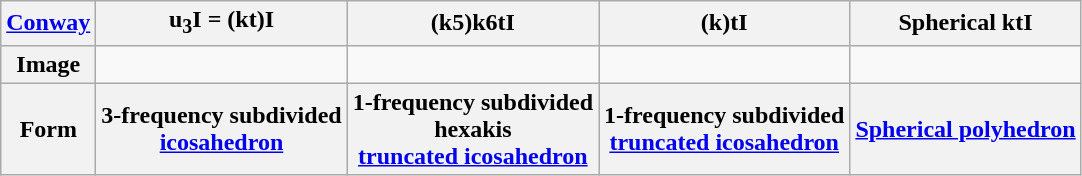<table class=wikitable>
<tr>
<th><a href='#'>Conway</a></th>
<th>u<sub>3</sub>I = (kt)I</th>
<th>(k5)k6tI</th>
<th>(k)tI</th>
<th>Spherical ktI</th>
</tr>
<tr align=center>
<th>Image</th>
<td></td>
<td></td>
<td></td>
<td></td>
</tr>
<tr>
<th>Form</th>
<th>3-frequency subdivided<br><a href='#'>icosahedron</a></th>
<th>1-frequency subdivided<br>hexakis<br><a href='#'>truncated icosahedron</a></th>
<th>1-frequency subdivided<br><a href='#'>truncated icosahedron</a></th>
<th><a href='#'>Spherical polyhedron</a></th>
</tr>
</table>
